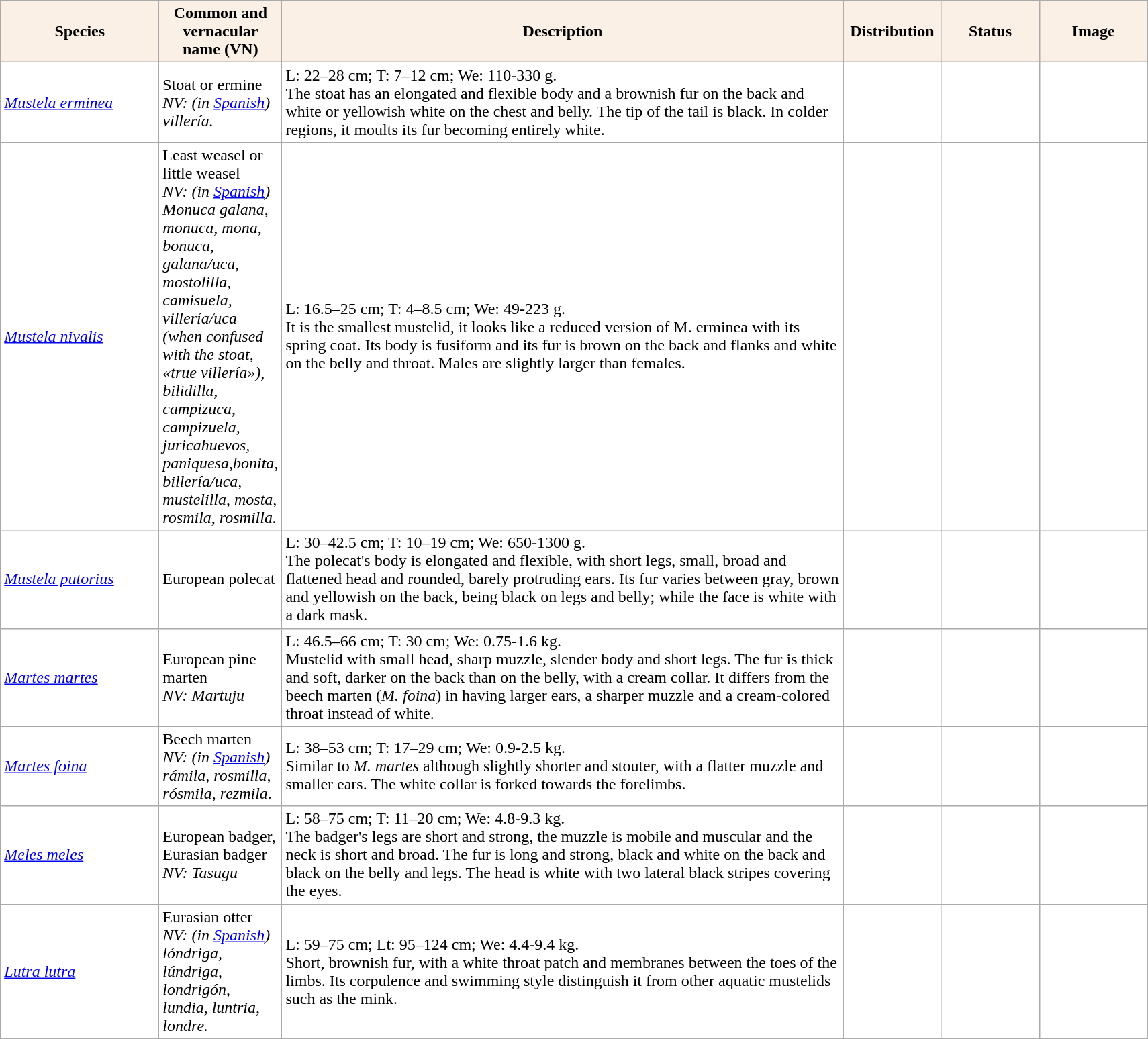<table class="sortable wikitable" border="0" style="background:#ffffff" align="top">
<tr>
<th scope="col" style="background-color:Linen; color:Black" width="150">Species</th>
<th scope="col" style="background-color:Linen; color:Black" width="100">Common and vernacular name (VN)</th>
<th scope="col" style="background:Linen; color:Black" width="550">Description</th>
<th scope="col" style="background-color:Linen; color:Black" width="90">Distribution</th>
<th scope="col" style="background-color:Linen; color:Black" width="90">Status</th>
<th scope="col" style="background:Linen; color:Black" width="100">Image</th>
</tr>
<tr>
<td><em><a href='#'>Mustela erminea</a></em></td>
<td>Stoat or ermine<br><em>NV: (in <a href='#'>Spanish</a>) villería.</em></td>
<td>L: 22–28 cm; T: 7–12 cm; We: 110-330 g.<br>The stoat has an elongated and flexible body and a brownish fur on the back and white or yellowish white on the chest and belly. The tip of the tail is black. In colder regions, it moults its fur becoming entirely white.</td>
<td></td>
<td></td>
<td></td>
</tr>
<tr>
<td><em><a href='#'>Mustela nivalis</a></em></td>
<td>Least weasel or little weasel<br><em>NV: (in <a href='#'>Spanish</a>) Monuca galana, monuca, mona, bonuca, galana/uca, mostolilla, camisuela, villería/uca (when confused with the stoat, «true villería»), bilidilla, campizuca, campizuela, juricahuevos, paniquesa,</em><em>bonita, billería/uca,</em> <em>mustelilla, mosta, rosmila, rosmilla.</em></td>
<td>L: 16.5–25 cm; T: 4–8.5 cm; We: 49-223 g.<br>It is the smallest mustelid, it looks like a reduced version of M. erminea with its spring coat. Its body is fusiform and its fur is brown on the back and flanks and white on the belly and throat. Males are slightly larger than females.</td>
<td></td>
<td></td>
<td></td>
</tr>
<tr>
<td><em><a href='#'>Mustela putorius</a></em></td>
<td>European polecat</td>
<td>L: 30–42.5 cm; T: 10–19 cm; We: 650-1300 g.<br>The polecat's body is elongated and flexible, with short legs, small, broad and flattened head and rounded, barely protruding ears. Its fur varies between gray, brown and yellowish on the back, being black on legs and belly; while the face is white with a dark mask.</td>
<td></td>
<td></td>
<td></td>
</tr>
<tr>
<td><em><a href='#'>Martes martes</a></em></td>
<td>European pine marten<br><em>NV: Martuju</em></td>
<td>L: 46.5–66 cm; T: 30 cm; We: 0.75-1.6 kg.<br>Mustelid with small head, sharp muzzle, slender body and short legs. The fur is thick and soft, darker on the back than on the belly, with a cream collar. It differs from the beech marten (<em>M. foina</em>) in having larger ears, a sharper muzzle and a cream-colored throat instead of white.</td>
<td></td>
<td></td>
<td></td>
</tr>
<tr>
<td><em><a href='#'>Martes foina</a></em></td>
<td>Beech marten<br><em>NV: (in <a href='#'>Spanish</a>) rámila,</em> <em>rosmilla, rósmila, rezmila</em>.</td>
<td>L: 38–53 cm; T: 17–29 cm; We: 0.9-2.5 kg.<br>Similar to <em>M. martes</em> although slightly shorter and stouter, with a flatter muzzle and smaller ears. The white collar is forked towards the forelimbs.</td>
<td></td>
<td></td>
<td></td>
</tr>
<tr>
<td><em><a href='#'>Meles meles</a></em></td>
<td>European badger, Eurasian badger<br><em>NV: Tasugu</em></td>
<td>L: 58–75 cm; T: 11–20 cm; We: 4.8-9.3 kg.<br>The badger's legs are short and strong, the muzzle is mobile and muscular and the neck is short and broad. The fur is long and strong, black and white on the back and black on the belly and legs. The head is white with two lateral black stripes covering the eyes.</td>
<td></td>
<td></td>
<td></td>
</tr>
<tr>
<td><em><a href='#'>Lutra lutra</a></em></td>
<td>Eurasian otter<br><em>NV: (in <a href='#'>Spanish</a>) lóndriga, lúndriga, londrigón, lundia, luntria,</em> <em>londre.</em></td>
<td>L: 59–75 cm; Lt: 95–124 cm; We: 4.4-9.4 kg.<br>Short, brownish fur, with a white throat patch and membranes between the toes of the limbs. Its corpulence and swimming style distinguish it from other aquatic mustelids such as the mink.</td>
<td></td>
<td></td>
<td></td>
</tr>
</table>
